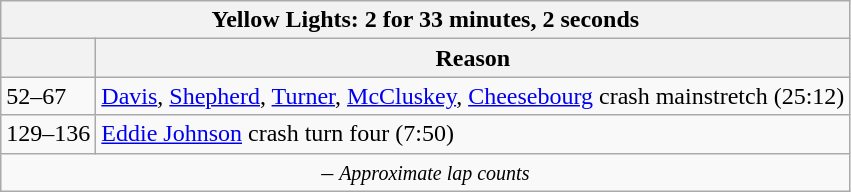<table class="wikitable">
<tr>
<th colspan=2>Yellow Lights: 2 for 33 minutes, 2 seconds</th>
</tr>
<tr>
<th></th>
<th>Reason</th>
</tr>
<tr>
<td>52–67</td>
<td><a href='#'>Davis</a>, <a href='#'>Shepherd</a>, <a href='#'>Turner</a>, <a href='#'>McCluskey</a>, <a href='#'>Cheesebourg</a> crash mainstretch (25:12)</td>
</tr>
<tr>
<td>129–136</td>
<td><a href='#'>Eddie Johnson</a> crash turn four (7:50)</td>
</tr>
<tr>
<td colspan=2 align=center> – <em><small>Approximate lap counts</small></em></td>
</tr>
</table>
